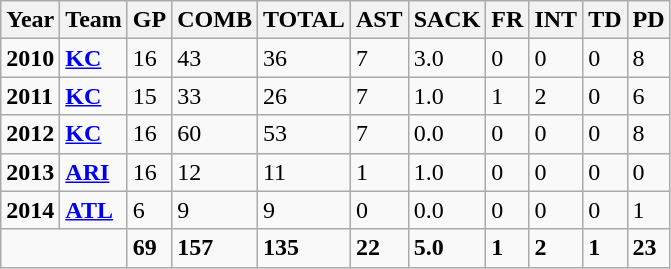<table class="wikitable">
<tr>
<th>Year</th>
<th>Team</th>
<th>GP</th>
<th>COMB</th>
<th>TOTAL</th>
<th>AST</th>
<th>SACK</th>
<th>FR</th>
<th>INT</th>
<th>TD</th>
<th>PD</th>
</tr>
<tr>
<td><strong>2010</strong></td>
<td><a href='#'><strong>KC</strong></a></td>
<td>16</td>
<td>43</td>
<td>36</td>
<td>7</td>
<td>3.0</td>
<td>0</td>
<td>0</td>
<td>0</td>
<td>8</td>
</tr>
<tr>
<td><strong>2011</strong></td>
<td><a href='#'><strong>KC</strong></a></td>
<td>15</td>
<td>33</td>
<td>26</td>
<td>7</td>
<td>1.0</td>
<td>1</td>
<td>2</td>
<td>0</td>
<td>6</td>
</tr>
<tr>
<td><strong>2012</strong></td>
<td><a href='#'><strong>KC</strong></a></td>
<td>16</td>
<td>60</td>
<td>53</td>
<td>7</td>
<td>0.0</td>
<td>0</td>
<td>0</td>
<td>0</td>
<td>8</td>
</tr>
<tr>
<td><strong>2013</strong></td>
<td><a href='#'><strong>ARI</strong></a></td>
<td>16</td>
<td>12</td>
<td>11</td>
<td>1</td>
<td>1.0</td>
<td>0</td>
<td>0</td>
<td>0</td>
<td>0</td>
</tr>
<tr>
<td><strong>2014</strong></td>
<td><a href='#'><strong>ATL</strong></a></td>
<td>6</td>
<td>9</td>
<td>9</td>
<td>0</td>
<td>0.0</td>
<td>0</td>
<td>0</td>
<td>0</td>
<td>1</td>
</tr>
<tr>
<td colspan="2"></td>
<td><strong>69</strong></td>
<td><strong>157</strong></td>
<td><strong>135</strong></td>
<td><strong>22</strong></td>
<td><strong>5.0</strong></td>
<td><strong>1</strong></td>
<td><strong>2</strong></td>
<td><strong>1</strong></td>
<td><strong>23</strong></td>
</tr>
</table>
